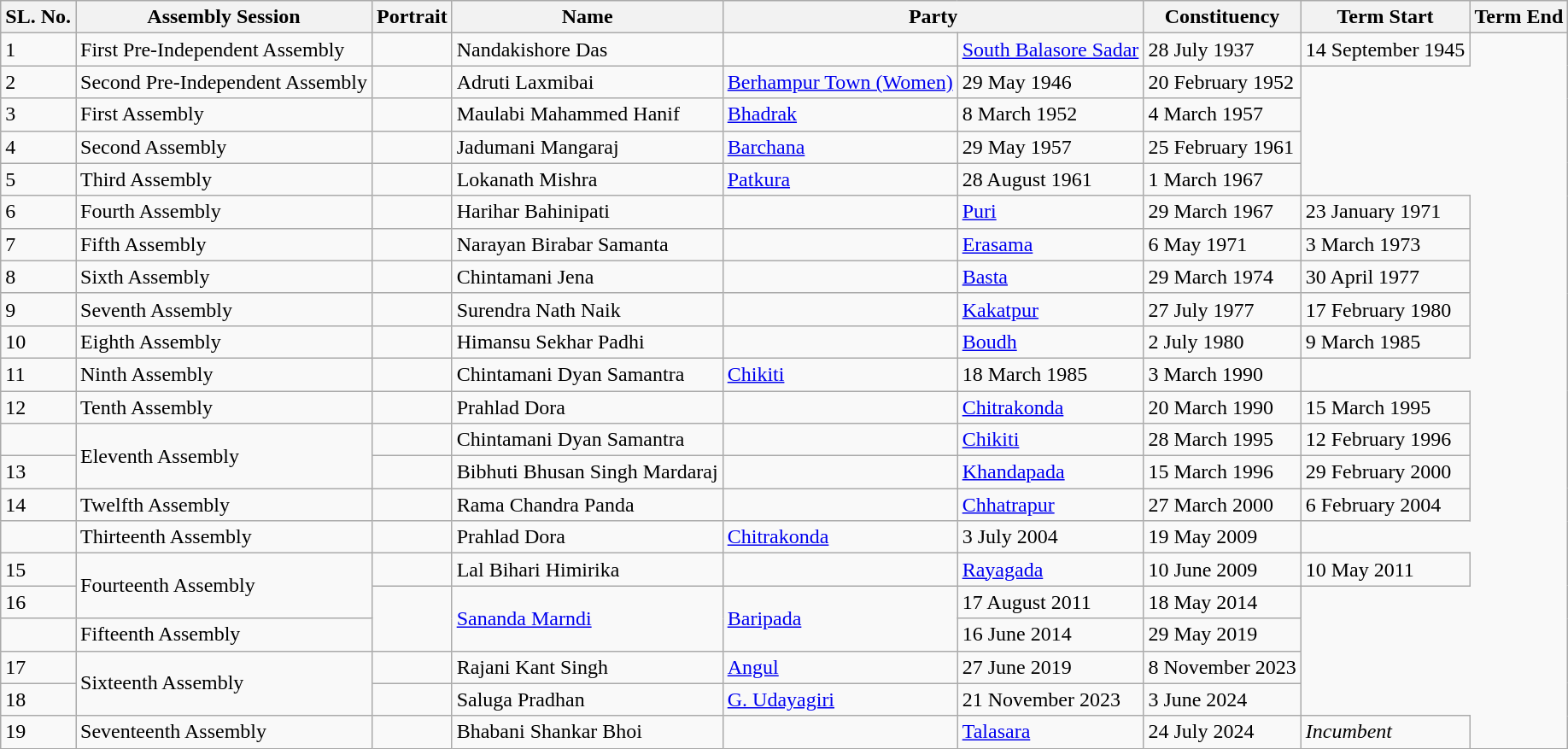<table class="wikitable sortable">
<tr>
<th>SL. No.</th>
<th>Assembly Session</th>
<th>Portrait</th>
<th>Name</th>
<th colspan="2">Party</th>
<th>Constituency</th>
<th>Term Start</th>
<th>Term End</th>
</tr>
<tr>
<td>1</td>
<td>First Pre-Independent Assembly</td>
<td></td>
<td>Nandakishore Das</td>
<td></td>
<td><a href='#'>South Balasore Sadar</a></td>
<td>28 July 1937</td>
<td>14 September 1945</td>
</tr>
<tr>
<td>2</td>
<td>Second Pre-Independent Assembly</td>
<td></td>
<td>Adruti Laxmibai</td>
<td><a href='#'>Berhampur Town (Women)</a></td>
<td>29 May 1946</td>
<td>20 February 1952</td>
</tr>
<tr>
<td>3</td>
<td>First Assembly</td>
<td></td>
<td>Maulabi Mahammed Hanif</td>
<td><a href='#'>Bhadrak</a></td>
<td>8 March 1952</td>
<td>4 March 1957</td>
</tr>
<tr>
<td>4</td>
<td>Second Assembly</td>
<td></td>
<td>Jadumani Mangaraj</td>
<td><a href='#'>Barchana</a></td>
<td>29 May 1957</td>
<td>25 February 1961</td>
</tr>
<tr>
<td>5</td>
<td>Third Assembly</td>
<td></td>
<td>Lokanath Mishra</td>
<td><a href='#'>Patkura</a></td>
<td>28 August 1961</td>
<td>1 March 1967</td>
</tr>
<tr>
<td>6</td>
<td>Fourth Assembly</td>
<td></td>
<td>Harihar Bahinipati</td>
<td></td>
<td><a href='#'>Puri</a></td>
<td>29 March 1967</td>
<td>23 January 1971</td>
</tr>
<tr>
<td>7</td>
<td>Fifth Assembly</td>
<td></td>
<td>Narayan Birabar Samanta</td>
<td></td>
<td><a href='#'>Erasama</a></td>
<td>6 May 1971</td>
<td>3 March 1973</td>
</tr>
<tr>
<td>8</td>
<td>Sixth Assembly</td>
<td></td>
<td>Chintamani Jena</td>
<td></td>
<td><a href='#'>Basta</a></td>
<td>29 March 1974</td>
<td>30 April 1977</td>
</tr>
<tr>
<td>9</td>
<td>Seventh Assembly</td>
<td></td>
<td>Surendra Nath Naik</td>
<td></td>
<td><a href='#'>Kakatpur</a></td>
<td>27 July 1977</td>
<td>17 February 1980</td>
</tr>
<tr>
<td>10</td>
<td>Eighth Assembly</td>
<td></td>
<td>Himansu Sekhar Padhi</td>
<td></td>
<td><a href='#'>Boudh</a></td>
<td>2 July 1980</td>
<td>9 March 1985</td>
</tr>
<tr>
<td>11</td>
<td>Ninth Assembly</td>
<td></td>
<td>Chintamani Dyan Samantra</td>
<td><a href='#'>Chikiti</a></td>
<td>18 March 1985</td>
<td>3 March 1990</td>
</tr>
<tr>
<td>12</td>
<td>Tenth Assembly</td>
<td></td>
<td>Prahlad Dora</td>
<td></td>
<td><a href='#'>Chitrakonda</a></td>
<td>20 March 1990</td>
<td>15 March 1995</td>
</tr>
<tr>
<td></td>
<td rowspan="2">Eleventh Assembly</td>
<td></td>
<td>Chintamani Dyan Samantra</td>
<td></td>
<td><a href='#'>Chikiti</a></td>
<td>28 March 1995</td>
<td>12 February 1996</td>
</tr>
<tr>
<td>13</td>
<td></td>
<td>Bibhuti Bhusan Singh Mardaraj</td>
<td></td>
<td><a href='#'>Khandapada</a></td>
<td>15 March 1996</td>
<td>29 February 2000</td>
</tr>
<tr>
<td>14</td>
<td>Twelfth Assembly</td>
<td></td>
<td>Rama Chandra Panda</td>
<td></td>
<td><a href='#'>Chhatrapur</a></td>
<td>27 March 2000</td>
<td>6 February 2004</td>
</tr>
<tr>
<td></td>
<td>Thirteenth Assembly</td>
<td></td>
<td>Prahlad Dora</td>
<td><a href='#'>Chitrakonda</a></td>
<td>3 July 2004</td>
<td>19 May 2009</td>
</tr>
<tr>
<td>15</td>
<td rowspan="2">Fourteenth Assembly</td>
<td></td>
<td>Lal Bihari Himirika</td>
<td></td>
<td><a href='#'>Rayagada</a></td>
<td>10 June 2009</td>
<td>10 May 2011</td>
</tr>
<tr>
<td>16</td>
<td rowspan="2"></td>
<td rowspan="2"><a href='#'>Sananda Marndi</a></td>
<td rowspan="2"><a href='#'>Baripada</a></td>
<td>17 August 2011</td>
<td>18 May 2014</td>
</tr>
<tr>
<td></td>
<td>Fifteenth Assembly</td>
<td>16 June 2014</td>
<td>29 May 2019</td>
</tr>
<tr>
<td>17</td>
<td rowspan=2>Sixteenth Assembly</td>
<td></td>
<td>Rajani Kant Singh</td>
<td><a href='#'>Angul</a></td>
<td>27 June 2019</td>
<td>8 November 2023</td>
</tr>
<tr>
<td>18</td>
<td></td>
<td>Saluga Pradhan</td>
<td><a href='#'>G. Udayagiri</a></td>
<td>21 November 2023</td>
<td>3 June 2024</td>
</tr>
<tr>
<td>19</td>
<td>Seventeenth Assembly</td>
<td></td>
<td>Bhabani Shankar Bhoi</td>
<td></td>
<td><a href='#'>Talasara</a></td>
<td>24 July 2024</td>
<td><em>Incumbent</em></td>
</tr>
</table>
